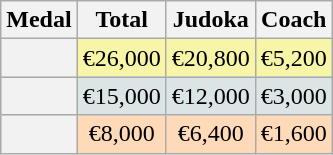<table class=wikitable style="text-align:center;">
<tr>
<th>Medal</th>
<th>Total</th>
<th>Judoka</th>
<th>Coach</th>
</tr>
<tr bgcolor=F7F6A8>
<th></th>
<td>€26,000</td>
<td>€20,800</td>
<td>€5,200</td>
</tr>
<tr bgcolor=DCE5E5>
<th></th>
<td>€15,000</td>
<td>€12,000</td>
<td>€3,000</td>
</tr>
<tr bgcolor=FFDAB9>
<th></th>
<td>€8,000</td>
<td>€6,400</td>
<td>€1,600</td>
</tr>
</table>
